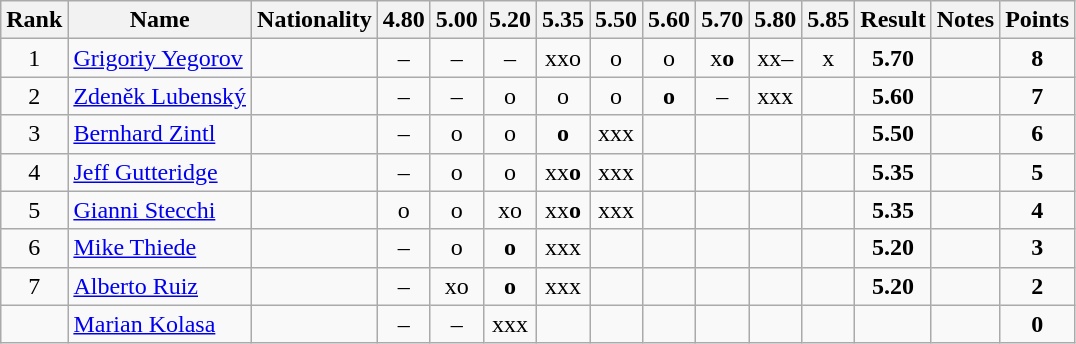<table class="wikitable sortable" style="text-align:center">
<tr>
<th>Rank</th>
<th>Name</th>
<th>Nationality</th>
<th>4.80</th>
<th>5.00</th>
<th>5.20</th>
<th>5.35</th>
<th>5.50</th>
<th>5.60</th>
<th>5.70</th>
<th>5.80</th>
<th>5.85</th>
<th>Result</th>
<th>Notes</th>
<th>Points</th>
</tr>
<tr>
<td>1</td>
<td align=left><a href='#'>Grigoriy Yegorov</a></td>
<td align=left></td>
<td>–</td>
<td>–</td>
<td>–</td>
<td>xxo</td>
<td>o</td>
<td>o</td>
<td>x<strong>o</strong></td>
<td>xx–</td>
<td>x</td>
<td><strong>5.70</strong></td>
<td></td>
<td><strong>8</strong></td>
</tr>
<tr>
<td>2</td>
<td align=left><a href='#'>Zdeněk Lubenský</a></td>
<td align=left></td>
<td>–</td>
<td>–</td>
<td>o</td>
<td>o</td>
<td>o</td>
<td><strong>o</strong></td>
<td>–</td>
<td>xxx</td>
<td></td>
<td><strong>5.60</strong></td>
<td></td>
<td><strong>7</strong></td>
</tr>
<tr>
<td>3</td>
<td align=left><a href='#'>Bernhard Zintl</a></td>
<td align=left></td>
<td>–</td>
<td>o</td>
<td>o</td>
<td><strong>o</strong></td>
<td>xxx</td>
<td></td>
<td></td>
<td></td>
<td></td>
<td><strong>5.50</strong></td>
<td></td>
<td><strong>6</strong></td>
</tr>
<tr>
<td>4</td>
<td align=left><a href='#'>Jeff Gutteridge</a></td>
<td align=left></td>
<td>–</td>
<td>o</td>
<td>o</td>
<td>xx<strong>o</strong></td>
<td>xxx</td>
<td></td>
<td></td>
<td></td>
<td></td>
<td><strong>5.35</strong></td>
<td></td>
<td><strong>5</strong></td>
</tr>
<tr>
<td>5</td>
<td align=left><a href='#'>Gianni Stecchi</a></td>
<td align=left></td>
<td>o</td>
<td>o</td>
<td>xo</td>
<td>xx<strong>o</strong></td>
<td>xxx</td>
<td></td>
<td></td>
<td></td>
<td></td>
<td><strong>5.35</strong></td>
<td></td>
<td><strong>4</strong></td>
</tr>
<tr>
<td>6</td>
<td align=left><a href='#'>Mike Thiede</a></td>
<td align=left></td>
<td>–</td>
<td>o</td>
<td><strong>o</strong></td>
<td>xxx</td>
<td></td>
<td></td>
<td></td>
<td></td>
<td></td>
<td><strong>5.20</strong></td>
<td></td>
<td><strong>3</strong></td>
</tr>
<tr>
<td>7</td>
<td align=left><a href='#'>Alberto Ruiz</a></td>
<td align=left></td>
<td>–</td>
<td>xo</td>
<td><strong>o</strong></td>
<td>xxx</td>
<td></td>
<td></td>
<td></td>
<td></td>
<td></td>
<td><strong>5.20</strong></td>
<td></td>
<td><strong>2</strong></td>
</tr>
<tr>
<td></td>
<td align=left><a href='#'>Marian Kolasa</a></td>
<td align=left></td>
<td>–</td>
<td>–</td>
<td>xxx</td>
<td></td>
<td></td>
<td></td>
<td></td>
<td></td>
<td></td>
<td><strong></strong></td>
<td></td>
<td><strong>0</strong></td>
</tr>
</table>
